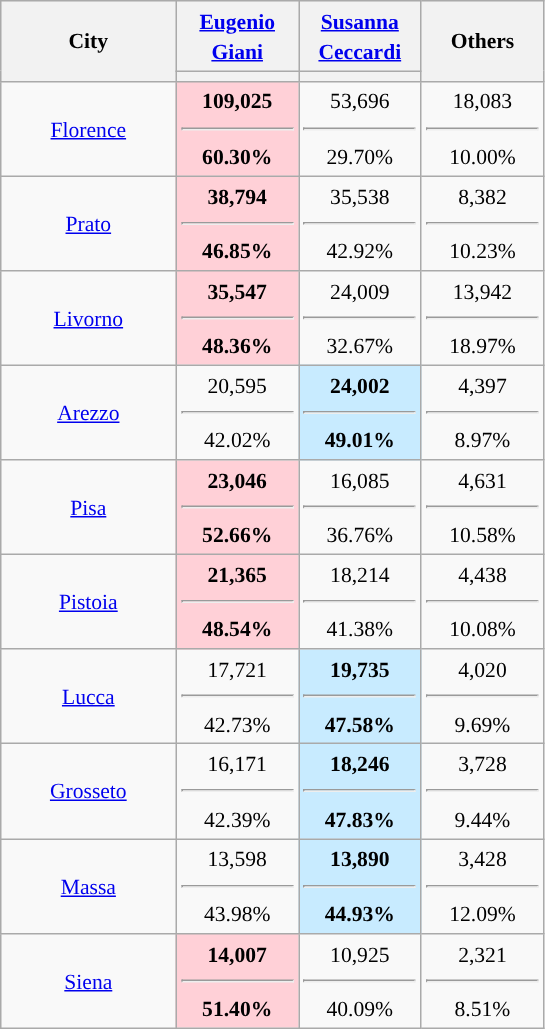<table class="wikitable" style="text-align:center;font-size:90%;line-height:20px">
<tr style="height:30px; background-color:#E9E9E9">
<th style="width:110px;" rowspan="2">City</th>
<th style="width:75px;"><a href='#'>Eugenio Giani</a></th>
<th style="width:75px;"><a href='#'>Susanna Ceccardi</a></th>
<th rowspan="2" style="width:75px;">Others</th>
</tr>
<tr>
<th style="background:"></th>
<th style="background:"></th>
</tr>
<tr>
<td><a href='#'>Florence</a></td>
<td style="background:#FFD0D7"><strong>109,025 <hr>60.30%</strong></td>
<td>53,696 <hr>29.70%</td>
<td>18,083 <hr>10.00%</td>
</tr>
<tr>
<td><a href='#'>Prato</a></td>
<td style="background:#FFD0D7"><strong>38,794 <hr>46.85%</strong></td>
<td>35,538 <hr>42.92%</td>
<td>8,382 <hr>10.23%</td>
</tr>
<tr>
<td><a href='#'>Livorno</a></td>
<td style="background:#FFD0D7"><strong>35,547 <hr>48.36%</strong></td>
<td>24,009 <hr>32.67%</td>
<td>13,942 <hr>18.97%</td>
</tr>
<tr>
<td><a href='#'>Arezzo</a></td>
<td>20,595 <hr>42.02%</td>
<td style="background:#C8EBFF"><strong>24,002 <hr>49.01%</strong></td>
<td>4,397 <hr>8.97%</td>
</tr>
<tr>
<td><a href='#'>Pisa</a></td>
<td style="background:#FFD0D7"><strong>23,046<hr>52.66%</strong></td>
<td>16,085 <hr>36.76%</td>
<td>4,631 <hr>10.58%</td>
</tr>
<tr>
<td><a href='#'>Pistoia</a></td>
<td style="background:#FFD0D7"><strong>21,365<hr>48.54%</strong></td>
<td>18,214 <hr>41.38%</td>
<td>4,438 <hr>10.08%</td>
</tr>
<tr>
<td><a href='#'>Lucca</a></td>
<td>17,721 <hr>42.73%</td>
<td style="background:#C8EBFF"><strong>19,735 <hr>47.58%</strong></td>
<td>4,020 <hr>9.69%</td>
</tr>
<tr>
<td><a href='#'>Grosseto</a></td>
<td>16,171 <hr>42.39%</td>
<td style="background:#C8EBFF"><strong>18,246 <hr>47.83%</strong></td>
<td>3,728 <hr>9.44%</td>
</tr>
<tr>
<td><a href='#'>Massa</a></td>
<td>13,598 <hr>43.98%</td>
<td style="background:#C8EBFF"><strong>13,890 <hr>44.93%</strong></td>
<td>3,428 <hr>12.09%</td>
</tr>
<tr>
<td><a href='#'>Siena</a></td>
<td style="background:#FFD0D7"><strong>14,007<hr>51.40%</strong></td>
<td>10,925 <hr>40.09%</td>
<td>2,321 <hr>8.51%</td>
</tr>
</table>
